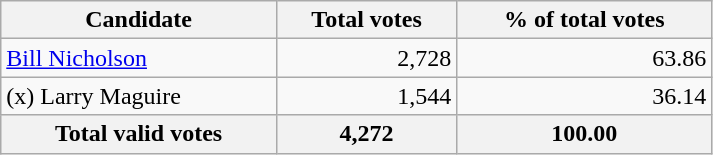<table class="wikitable" width="475">
<tr>
<th align="left">Candidate</th>
<th align="right">Total votes</th>
<th align="right">% of total votes</th>
</tr>
<tr>
<td align="left"><a href='#'>Bill Nicholson</a></td>
<td align="right">2,728</td>
<td align="right">63.86</td>
</tr>
<tr>
<td align="left">(x) Larry Maguire</td>
<td align="right">1,544</td>
<td align="right">36.14</td>
</tr>
<tr bgcolor="#EEEEEE">
<th align="left">Total valid votes</th>
<th align="right">4,272</th>
<th align="right">100.00</th>
</tr>
</table>
